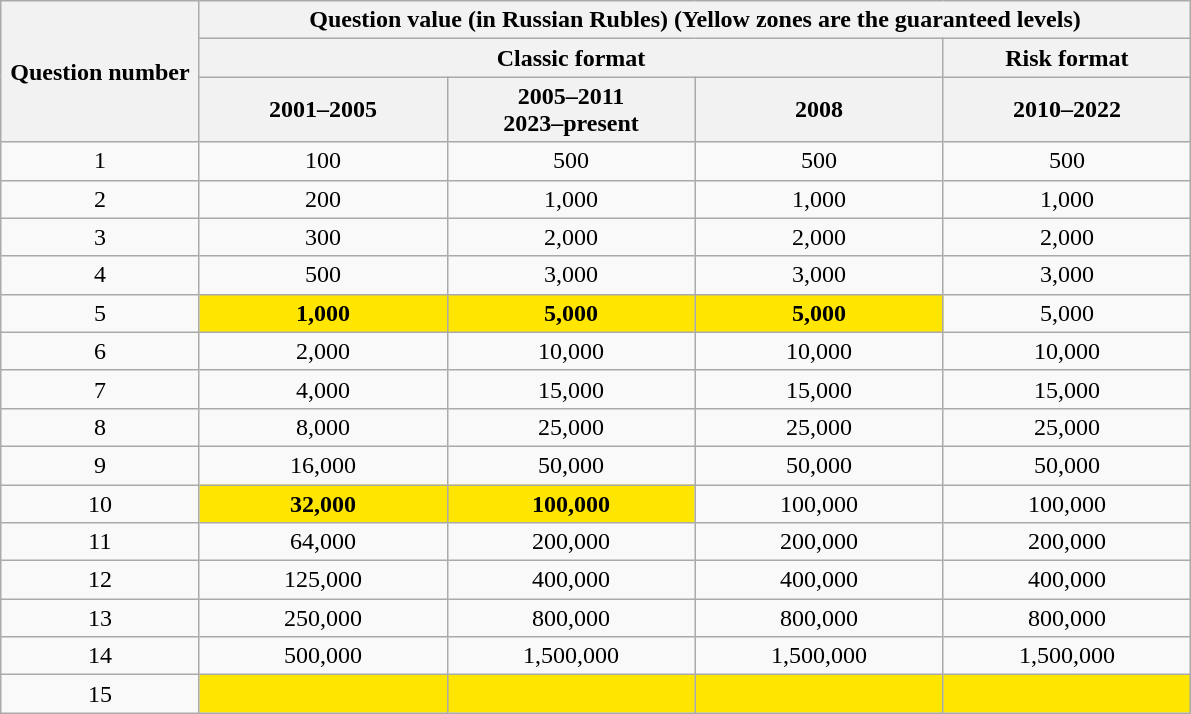<table class="wikitable" style="text-align:center; border:1px; cellpadding:2; cellspacing:0;">
<tr>
<th rowspan="3" style="width: 16%">Question number</th>
<th colspan="4">Question value (in Russian Rubles) (Yellow zones are the guaranteed levels)</th>
</tr>
<tr>
<th colspan="3">Classic format</th>
<th>Risk format</th>
</tr>
<tr>
<th style="width: 20%">2001–2005</th>
<th style="width: 20%">2005–2011<br>2023–present</th>
<th style="width: 20%">2008</th>
<th style="width: 20%">2010–2022</th>
</tr>
<tr>
<td>1</td>
<td><span>100</span></td>
<td><span>500</span></td>
<td><span>500</span></td>
<td><span>500</span></td>
</tr>
<tr>
<td>2</td>
<td><span>200</span></td>
<td><span>1,000</span></td>
<td><span>1,000</span></td>
<td><span>1,000</span></td>
</tr>
<tr>
<td>3</td>
<td><span>300</span></td>
<td><span>2,000</span></td>
<td><span>2,000</span></td>
<td><span>2,000</span></td>
</tr>
<tr>
<td>4</td>
<td><span>500</span></td>
<td><span>3,000</span></td>
<td><span>3,000</span></td>
<td><span>3,000</span></td>
</tr>
<tr>
<td>5</td>
<td style="background: #FFE600"><span><strong>1,000</strong></span></td>
<td style="background: #FFE600"><span><strong>5,000</strong></span></td>
<td style="background: #FFE600"><span><strong>5,000</strong></span></td>
<td><span>5,000</span></td>
</tr>
<tr>
<td>6</td>
<td><span>2,000</span></td>
<td><span>10,000</span></td>
<td><span>10,000</span></td>
<td><span>10,000</span></td>
</tr>
<tr>
<td>7</td>
<td><span>4,000</span></td>
<td><span>15,000</span></td>
<td><span>15,000</span></td>
<td><span>15,000</span></td>
</tr>
<tr>
<td>8</td>
<td><span>8,000</span></td>
<td><span>25,000</span></td>
<td><span>25,000</span></td>
<td><span>25,000</span></td>
</tr>
<tr>
<td>9</td>
<td><span>16,000</span></td>
<td><span>50,000</span></td>
<td><span>50,000</span></td>
<td><span>50,000</span></td>
</tr>
<tr>
<td>10</td>
<td style="background: #FFE600"><span><strong>32,000</strong></span></td>
<td style="background: #FFE600"><span><strong>100,000</strong></span></td>
<td><span>100,000</span></td>
<td><span>100,000</span></td>
</tr>
<tr>
<td>11</td>
<td><span>64,000</span></td>
<td><span>200,000</span></td>
<td><span>200,000</span></td>
<td><span>200,000</span></td>
</tr>
<tr>
<td>12</td>
<td><span>125,000</span></td>
<td><span>400,000</span></td>
<td><span>400,000</span></td>
<td><span>400,000</span></td>
</tr>
<tr>
<td>13</td>
<td><span>250,000</span></td>
<td><span>800,000</span></td>
<td><span>800,000</span></td>
<td><span>800,000</span></td>
</tr>
<tr>
<td>14</td>
<td><span>500,000</span></td>
<td><span>1,500,000</span></td>
<td><span>1,500,000</span></td>
<td><span>1,500,000</span></td>
</tr>
<tr>
<td>15</td>
<td style="background: #FFE600"><span><strong></strong></span></td>
<td style="background: #FFE600"><span><strong></strong></span></td>
<td style="background: #FFE600"><span><strong></strong></span></td>
<td style="background: #FFE600"><span><strong></strong></span></td>
</tr>
</table>
